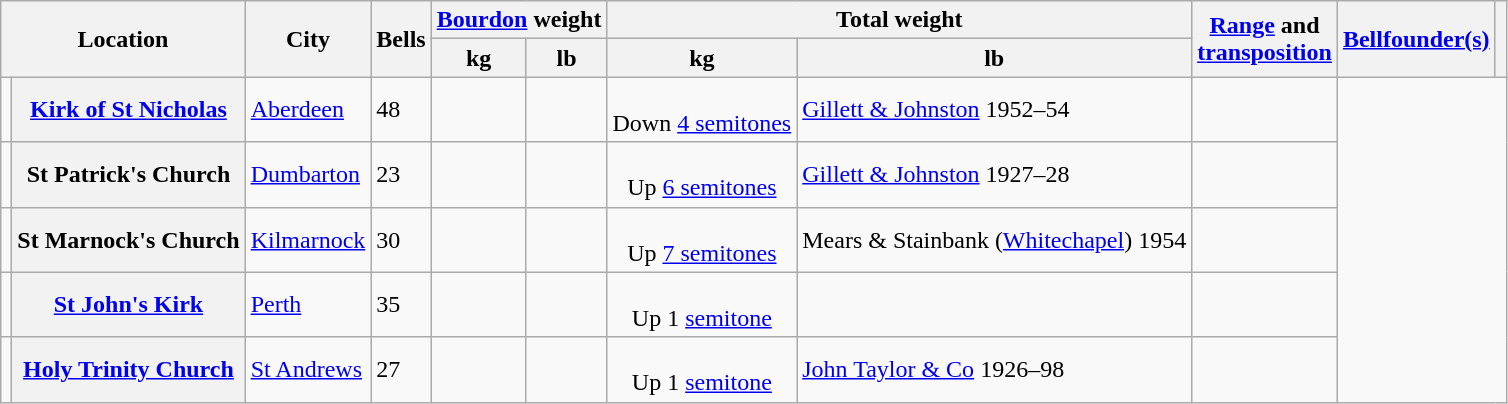<table class="wikitable sortable plainrowheaders">
<tr>
<th scope="col" colspan="2" rowspan="2" class="unsortable">Location</th>
<th scope="col" rowspan="2">City</th>
<th scope="col" rowspan="2">Bells</th>
<th scope="col" colspan="2"><a href='#'>Bourdon</a> weight</th>
<th scope="col" colspan="2">Total weight</th>
<th scope="col" rowspan="2" class="unsortable"><a href='#'>Range</a> and<br><a href='#'>transposition</a></th>
<th scope="col" rowspan="2" class="unsortable"><a href='#'>Bellfounder(s)</a></th>
<th scope="col" rowspan="2" class="unsortable"></th>
</tr>
<tr>
<th scope="col">kg</th>
<th scope="col">lb</th>
<th scope="col">kg</th>
<th scope="col">lb</th>
</tr>
<tr>
<td></td>
<th scope="row"><a href='#'>Kirk of St Nicholas</a></th>
<td><a href='#'>Aberdeen</a></td>
<td>48</td>
<td></td>
<td></td>
<td style="text-align: center;"><br>Down <a href='#'>4 semitones</a></td>
<td><a href='#'>Gillett & Johnston</a> 1952–54</td>
<td></td>
</tr>
<tr>
<td></td>
<th scope="row">St Patrick's Church</th>
<td><a href='#'>Dumbarton</a></td>
<td>23</td>
<td></td>
<td></td>
<td style="text-align: center;"><br>Up <a href='#'>6 semitones</a></td>
<td><a href='#'>Gillett & Johnston</a> 1927–28</td>
<td></td>
</tr>
<tr>
<td></td>
<th scope="row">St Marnock's Church</th>
<td><a href='#'>Kilmarnock</a></td>
<td>30</td>
<td></td>
<td></td>
<td style="text-align: center;"><br>Up <a href='#'>7 semitones</a></td>
<td>Mears & Stainbank (<a href='#'>Whitechapel</a>) 1954</td>
<td></td>
</tr>
<tr>
<td></td>
<th scope="row"><a href='#'>St John's Kirk</a></th>
<td><a href='#'>Perth</a></td>
<td>35</td>
<td></td>
<td></td>
<td style="text-align: center;"><br>Up 1 <a href='#'>semitone</a></td>
<td></td>
<td></td>
</tr>
<tr>
<td></td>
<th scope="row"><a href='#'>Holy Trinity Church</a></th>
<td><a href='#'>St Andrews</a></td>
<td>27</td>
<td></td>
<td></td>
<td style="text-align: center;"><br>Up 1 <a href='#'>semitone</a></td>
<td><a href='#'>John Taylor & Co</a> 1926–98</td>
<td></td>
</tr>
</table>
